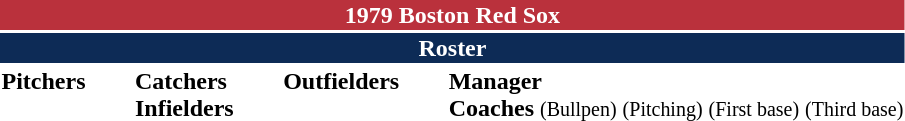<table class="toccolours" style="text-align: left;">
<tr>
<th colspan="10" style="background-color: #ba313c; color: white; text-align: center;">1979 Boston Red Sox</th>
</tr>
<tr>
<td colspan="10" style="background-color: #0d2b56; color: white; text-align: center;"><strong>Roster</strong></td>
</tr>
<tr>
<td valign="top"><strong>Pitchers</strong><br>












</td>
<td width="25px"></td>
<td valign="top"><strong>Catchers</strong><br>



<strong>Infielders</strong>











</td>
<td width="25px"></td>
<td valign="top"><strong>Outfielders</strong><br>


</td>
<td width="25px"></td>
<td valign="top"><strong>Manager</strong><br>
<strong>Coaches</strong>
 <small>(Bullpen)</small>
 <small>(Pitching)</small>
 <small>(First base)</small>
 <small>(Third base)</small></td>
</tr>
<tr>
</tr>
</table>
